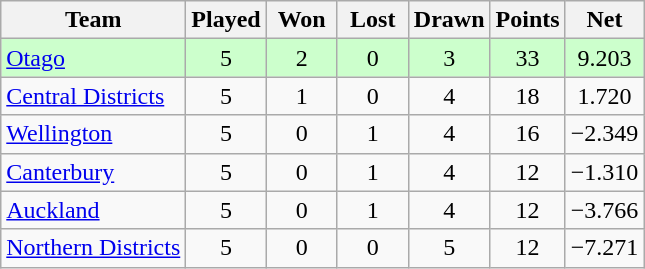<table class="wikitable" style="text-align:center;">
<tr>
<th>Team</th>
<th style="width:40px;">Played</th>
<th style="width:40px;">Won</th>
<th style="width:40px;">Lost</th>
<th style="width:40px;">Drawn</th>
<th style="width:40px;">Points</th>
<th style="width:40px;">Net </th>
</tr>
<tr style="background:#cfc">
<td style="text-align:left;"><a href='#'>Otago</a></td>
<td>5</td>
<td>2</td>
<td>0</td>
<td>3</td>
<td>33</td>
<td>9.203</td>
</tr>
<tr>
<td style="text-align:left;"><a href='#'>Central Districts</a></td>
<td>5</td>
<td>1</td>
<td>0</td>
<td>4</td>
<td>18</td>
<td>1.720</td>
</tr>
<tr>
<td style="text-align:left;"><a href='#'>Wellington</a></td>
<td>5</td>
<td>0</td>
<td>1</td>
<td>4</td>
<td>16</td>
<td>−2.349</td>
</tr>
<tr>
<td style="text-align:left;"><a href='#'>Canterbury</a></td>
<td>5</td>
<td>0</td>
<td>1</td>
<td>4</td>
<td>12</td>
<td>−1.310</td>
</tr>
<tr>
<td style="text-align:left;"><a href='#'>Auckland</a></td>
<td>5</td>
<td>0</td>
<td>1</td>
<td>4</td>
<td>12</td>
<td>−3.766</td>
</tr>
<tr>
<td style="text-align:left;"><a href='#'>Northern Districts</a></td>
<td>5</td>
<td>0</td>
<td>0</td>
<td>5</td>
<td>12</td>
<td>−7.271</td>
</tr>
</table>
